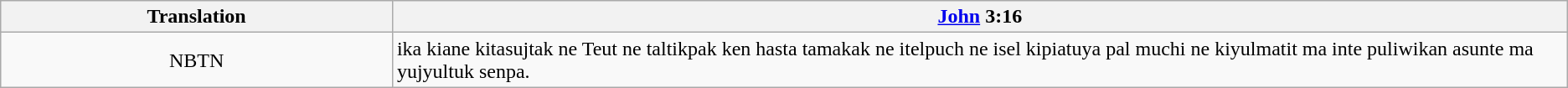<table class="wikitable">
<tr>
<th align="center" width="25%">Translation</th>
<th><a href='#'>John</a> 3:16</th>
</tr>
<tr>
<td align="center">NBTN</td>
<td>ika kiane kitasujtak ne Teut ne taltikpak ken hasta tamakak ne itelpuch ne isel kipiatuya pal muchi ne kiyulmatit ma inte puliwikan asunte ma yujyultuk senpa.</td>
</tr>
</table>
